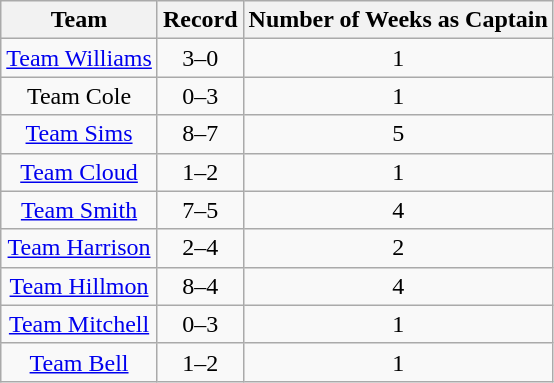<table class="wikitable" style="text-align:center;">
<tr>
<th>Team</th>
<th>Record</th>
<th>Number of Weeks as Captain</th>
</tr>
<tr>
<td><a href='#'>Team Williams</a></td>
<td>3–0</td>
<td>1</td>
</tr>
<tr>
<td>Team Cole</td>
<td>0–3</td>
<td>1</td>
</tr>
<tr>
<td><a href='#'>Team Sims</a></td>
<td>8–7</td>
<td>5</td>
</tr>
<tr>
<td><a href='#'>Team Cloud</a></td>
<td>1–2</td>
<td>1</td>
</tr>
<tr>
<td><a href='#'>Team Smith</a></td>
<td>7–5</td>
<td>4</td>
</tr>
<tr>
<td><a href='#'>Team Harrison</a></td>
<td>2–4</td>
<td>2</td>
</tr>
<tr>
<td><a href='#'>Team Hillmon</a></td>
<td>8–4</td>
<td>4</td>
</tr>
<tr>
<td><a href='#'>Team Mitchell</a></td>
<td>0–3</td>
<td>1</td>
</tr>
<tr>
<td><a href='#'>Team Bell</a></td>
<td>1–2</td>
<td>1</td>
</tr>
</table>
